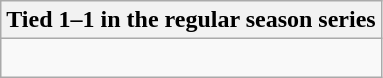<table class="wikitable collapsible collapsed">
<tr>
<th>Tied 1–1 in the regular season series</th>
</tr>
<tr>
<td><br>
</td>
</tr>
</table>
